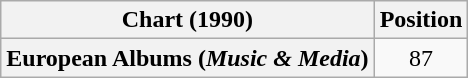<table class="wikitable plainrowheaders" style="text-align: center;">
<tr>
<th scope="col">Chart (1990)</th>
<th scope="col">Position</th>
</tr>
<tr>
<th scope="row">European Albums (<em>Music & Media</em>)</th>
<td align="center">87</td>
</tr>
</table>
